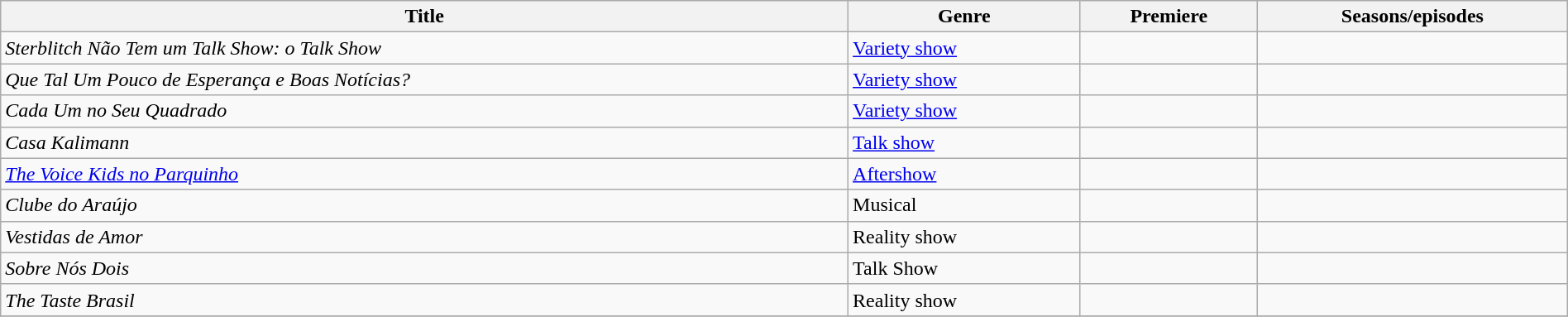<table class="wikitable sortable" style="width:100%;">
<tr>
<th>Title</th>
<th>Genre</th>
<th>Premiere</th>
<th>Seasons/episodes</th>
</tr>
<tr>
<td><em>Sterblitch Não Tem um Talk Show: o Talk Show</em></td>
<td><a href='#'>Variety show</a></td>
<td></td>
<td></td>
</tr>
<tr>
<td><em>Que Tal Um Pouco de Esperança e Boas Notícias?</em></td>
<td><a href='#'>Variety show</a></td>
<td></td>
<td></td>
</tr>
<tr>
<td><em>Cada Um no Seu Quadrado</em></td>
<td><a href='#'>Variety show</a></td>
<td></td>
<td></td>
</tr>
<tr>
<td><em>Casa Kalimann</em></td>
<td><a href='#'>Talk show</a></td>
<td></td>
<td></td>
</tr>
<tr>
<td><em><a href='#'>The Voice Kids no Parquinho</a></em></td>
<td><a href='#'>Aftershow</a></td>
<td></td>
<td></td>
</tr>
<tr>
<td><em>Clube do Araújo</em></td>
<td>Musical</td>
<td></td>
<td></td>
</tr>
<tr>
<td><em>Vestidas de Amor</em></td>
<td>Reality show</td>
<td></td>
<td></td>
</tr>
<tr>
<td><em>Sobre Nós Dois</em></td>
<td>Talk Show</td>
<td></td>
<td></td>
</tr>
<tr>
<td><em>The Taste Brasil</em></td>
<td>Reality show</td>
<td></td>
<td></td>
</tr>
<tr>
</tr>
</table>
